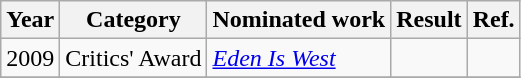<table class="wikitable sortable">
<tr>
<th>Year</th>
<th>Category</th>
<th>Nominated work</th>
<th>Result</th>
<th>Ref.</th>
</tr>
<tr>
<td>2009</td>
<td>Critics' Award</td>
<td><em><a href='#'>Eden Is West</a></em></td>
<td></td>
<td></td>
</tr>
<tr>
</tr>
</table>
